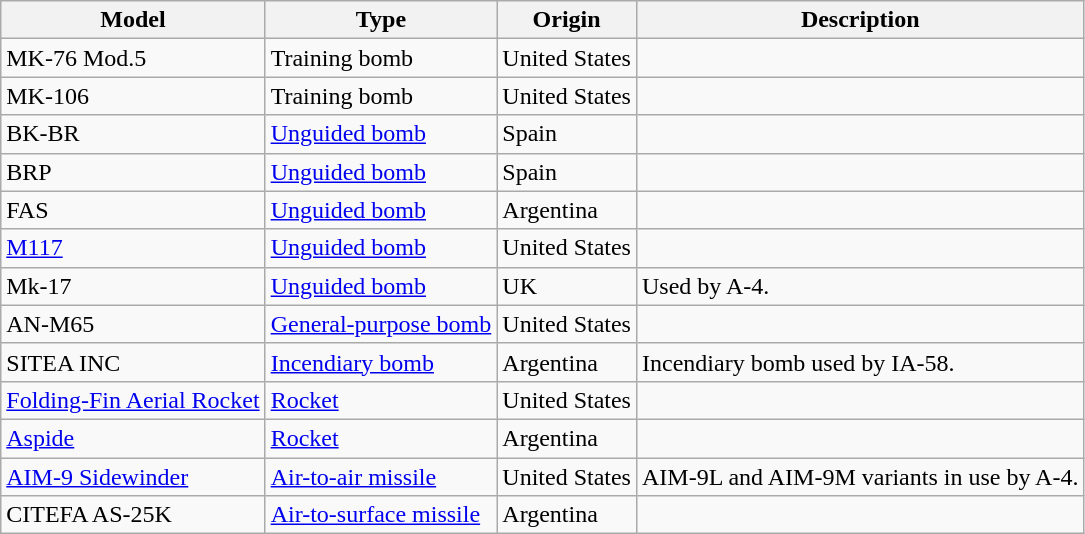<table class="wikitable">
<tr>
<th>Model</th>
<th>Type</th>
<th>Origin</th>
<th>Description</th>
</tr>
<tr>
<td>MK-76 Mod.5</td>
<td>Training bomb</td>
<td>United States</td>
<td></td>
</tr>
<tr>
<td>MK-106</td>
<td>Training bomb</td>
<td>United States</td>
<td></td>
</tr>
<tr>
<td>BK-BR</td>
<td><a href='#'>Unguided bomb</a></td>
<td>Spain</td>
<td></td>
</tr>
<tr>
<td>BRP</td>
<td><a href='#'>Unguided bomb</a></td>
<td>Spain</td>
<td></td>
</tr>
<tr>
<td>FAS</td>
<td><a href='#'>Unguided bomb</a></td>
<td>Argentina</td>
<td></td>
</tr>
<tr>
<td><a href='#'>M117</a></td>
<td><a href='#'>Unguided bomb</a></td>
<td>United States</td>
<td></td>
</tr>
<tr>
<td>Mk-17</td>
<td><a href='#'>Unguided bomb</a></td>
<td>UK</td>
<td>Used by A-4.</td>
</tr>
<tr>
<td>AN-M65</td>
<td><a href='#'>General-purpose bomb</a></td>
<td>United States</td>
<td></td>
</tr>
<tr>
<td>SITEA INC</td>
<td><a href='#'>Incendiary bomb</a></td>
<td>Argentina</td>
<td>Incendiary bomb used by IA-58.</td>
</tr>
<tr>
<td><a href='#'>Folding-Fin Aerial Rocket</a></td>
<td><a href='#'>Rocket</a></td>
<td>United States</td>
<td></td>
</tr>
<tr>
<td><a href='#'>Aspide</a></td>
<td><a href='#'>Rocket</a></td>
<td>Argentina</td>
<td></td>
</tr>
<tr>
<td><a href='#'>AIM-9 Sidewinder</a></td>
<td><a href='#'>Air-to-air missile</a></td>
<td>United States</td>
<td>AIM-9L and AIM-9M variants in use by A-4.</td>
</tr>
<tr>
<td>CITEFA AS-25K</td>
<td><a href='#'>Air-to-surface missile</a></td>
<td>Argentina</td>
<td></td>
</tr>
</table>
